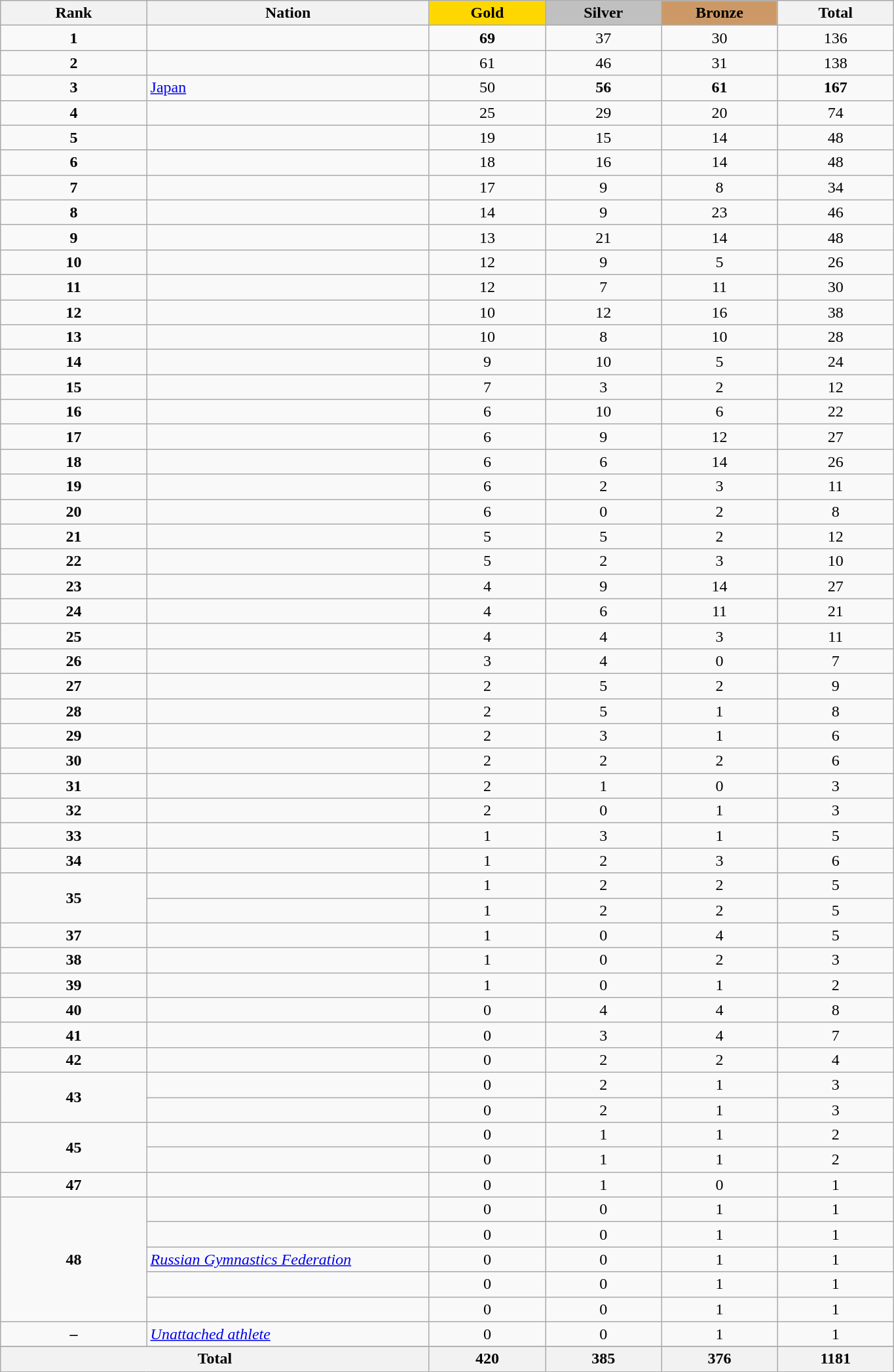<table class="wikitable collapsible autocollapse plainrowheaders" width=72% style="text-align:center;">
<tr style="background-color:#EDEDED;">
<th width=100px class="hintergrundfarbe5">Rank</th>
<th width=200px class="hintergrundfarbe6">Nation</th>
<th style="background:    gold; width:13%">Gold</th>
<th style="background:  silver; width:13%">Silver</th>
<th style="background: #CC9966; width:13%">Bronze</th>
<th class="hintergrundfarbe6" style="width:13%">Total</th>
</tr>
<tr>
<td><strong>1</strong></td>
<td style="text-align: left;"></td>
<td><strong>69</strong></td>
<td>37</td>
<td>30</td>
<td>136</td>
</tr>
<tr>
<td><strong>2</strong></td>
<td style="text-align: left;"><em></em></td>
<td>61</td>
<td>46</td>
<td>31</td>
<td>138</td>
</tr>
<tr>
<td><strong>3</strong></td>
<td style="text-align: left;"> <a href='#'>Japan</a></td>
<td>50</td>
<td><strong>56</strong></td>
<td><strong>61</strong></td>
<td><strong>167</strong></td>
</tr>
<tr>
<td><strong>4</strong></td>
<td style="text-align: left;"></td>
<td>25</td>
<td>29</td>
<td>20</td>
<td>74</td>
</tr>
<tr>
<td><strong>5</strong></td>
<td style="text-align: left;"></td>
<td>19</td>
<td>15</td>
<td>14</td>
<td>48</td>
</tr>
<tr>
<td><strong>6</strong></td>
<td style="text-align: left;"><em></em></td>
<td>18</td>
<td>16</td>
<td>14</td>
<td>48</td>
</tr>
<tr>
<td><strong>7</strong></td>
<td style="text-align: left;"><em></em></td>
<td>17</td>
<td>9</td>
<td>8</td>
<td>34</td>
</tr>
<tr>
<td><strong>8</strong></td>
<td style="text-align: left;"></td>
<td>14</td>
<td>9</td>
<td>23</td>
<td>46</td>
</tr>
<tr>
<td><strong>9</strong></td>
<td style="text-align: left;"></td>
<td>13</td>
<td>21</td>
<td>14</td>
<td>48</td>
</tr>
<tr>
<td><strong>10</strong></td>
<td style="text-align: left;"></td>
<td>12</td>
<td>9</td>
<td>5</td>
<td>26</td>
</tr>
<tr>
<td><strong>11</strong></td>
<td style="text-align: left;"></td>
<td>12</td>
<td>7</td>
<td>11</td>
<td>30</td>
</tr>
<tr>
<td><strong>12</strong></td>
<td style="text-align: left;"></td>
<td>10</td>
<td>12</td>
<td>16</td>
<td>38</td>
</tr>
<tr>
<td><strong>13</strong></td>
<td style="text-align: left;"><em></em> </td>
<td>10</td>
<td>8</td>
<td>10</td>
<td>28</td>
</tr>
<tr>
<td><strong>14</strong></td>
<td style="text-align: left;"></td>
<td>9</td>
<td>10</td>
<td>5</td>
<td>24</td>
</tr>
<tr>
<td><strong>15</strong></td>
<td style="text-align: left;"></td>
<td>7</td>
<td>3</td>
<td>2</td>
<td>12</td>
</tr>
<tr>
<td><strong>16</strong></td>
<td style="text-align: left;"></td>
<td>6</td>
<td>10</td>
<td>6</td>
<td>22</td>
</tr>
<tr>
<td><strong>17</strong></td>
<td style="text-align: left;"></td>
<td>6</td>
<td>9</td>
<td>12</td>
<td>27</td>
</tr>
<tr>
<td><strong>18</strong></td>
<td style="text-align: left;"><em></em></td>
<td>6</td>
<td>6</td>
<td>14</td>
<td>26</td>
</tr>
<tr>
<td><strong>19</strong></td>
<td style="text-align: left;"></td>
<td>6</td>
<td>2</td>
<td>3</td>
<td>11</td>
</tr>
<tr>
<td><strong>20</strong></td>
<td style="text-align: left;"></td>
<td>6</td>
<td>0</td>
<td>2</td>
<td>8</td>
</tr>
<tr>
<td><strong>21</strong></td>
<td style="text-align: left;"></td>
<td>5</td>
<td>5</td>
<td>2</td>
<td>12</td>
</tr>
<tr>
<td><strong>22</strong></td>
<td style="text-align: left;"><em></em> </td>
<td>5</td>
<td>2</td>
<td>3</td>
<td>10</td>
</tr>
<tr>
<td><strong>23</strong></td>
<td style="text-align: left;"></td>
<td>4</td>
<td>9</td>
<td>14</td>
<td>27</td>
</tr>
<tr>
<td><strong>24</strong></td>
<td style="text-align: left;"></td>
<td>4</td>
<td>6</td>
<td>11</td>
<td>21</td>
</tr>
<tr>
<td><strong>25</strong></td>
<td style="text-align: left;"></td>
<td>4</td>
<td>4</td>
<td>3</td>
<td>11</td>
</tr>
<tr>
<td><strong>26</strong></td>
<td style="text-align: left;"></td>
<td>3</td>
<td>4</td>
<td>0</td>
<td>7</td>
</tr>
<tr>
<td><strong>27</strong></td>
<td style="text-align: left;"></td>
<td>2</td>
<td>5</td>
<td>2</td>
<td>9</td>
</tr>
<tr>
<td><strong>28</strong></td>
<td style="text-align: left;"><em></em></td>
<td>2</td>
<td>5</td>
<td>1</td>
<td>8</td>
</tr>
<tr>
<td><strong>29</strong></td>
<td style="text-align: left;"></td>
<td>2</td>
<td>3</td>
<td>1</td>
<td>6</td>
</tr>
<tr>
<td><strong>30</strong></td>
<td style="text-align: left;"></td>
<td>2</td>
<td>2</td>
<td>2</td>
<td>6</td>
</tr>
<tr>
<td><strong>31</strong></td>
<td style="text-align: left;"></td>
<td>2</td>
<td>1</td>
<td>0</td>
<td>3</td>
</tr>
<tr>
<td><strong>32</strong></td>
<td style="text-align: left;"></td>
<td>2</td>
<td>0</td>
<td>1</td>
<td>3</td>
</tr>
<tr>
<td><strong>33</strong></td>
<td style="text-align: left;"></td>
<td>1</td>
<td>3</td>
<td>1</td>
<td>5</td>
</tr>
<tr>
<td><strong>34</strong></td>
<td style="text-align: left;"></td>
<td>1</td>
<td>2</td>
<td>3</td>
<td>6</td>
</tr>
<tr>
<td rowspan=2><strong>35</strong></td>
<td style="text-align: left;"></td>
<td>1</td>
<td>2</td>
<td>2</td>
<td>5</td>
</tr>
<tr>
<td style="text-align: left;"></td>
<td>1</td>
<td>2</td>
<td>2</td>
<td>5</td>
</tr>
<tr>
<td><strong>37</strong></td>
<td style="text-align: left;"></td>
<td>1</td>
<td>0</td>
<td>4</td>
<td>5</td>
</tr>
<tr>
<td><strong>38</strong></td>
<td style="text-align: left;"></td>
<td>1</td>
<td>0</td>
<td>2</td>
<td>3</td>
</tr>
<tr>
<td><strong>39</strong></td>
<td style="text-align: left;"></td>
<td>1</td>
<td>0</td>
<td>1</td>
<td>2</td>
</tr>
<tr>
<td><strong>40</strong></td>
<td style="text-align: left;"></td>
<td>0</td>
<td>4</td>
<td>4</td>
<td>8</td>
</tr>
<tr>
<td><strong>41</strong></td>
<td style="text-align: left;"></td>
<td>0</td>
<td>3</td>
<td>4</td>
<td>7</td>
</tr>
<tr>
<td><strong>42</strong></td>
<td style="text-align: left;"></td>
<td>0</td>
<td>2</td>
<td>2</td>
<td>4</td>
</tr>
<tr>
<td rowspan=2><strong>43</strong></td>
<td style="text-align: left;"></td>
<td>0</td>
<td>2</td>
<td>1</td>
<td>3</td>
</tr>
<tr>
<td style="text-align: left;"></td>
<td>0</td>
<td>2</td>
<td>1</td>
<td>3</td>
</tr>
<tr>
<td rowspan=2><strong>45</strong></td>
<td style="text-align: left;"><em></em> </td>
<td>0</td>
<td>1</td>
<td>1</td>
<td>2</td>
</tr>
<tr>
<td style="text-align: left;"></td>
<td>0</td>
<td>1</td>
<td>1</td>
<td>2</td>
</tr>
<tr>
<td><strong>47</strong></td>
<td style="text-align: left;"></td>
<td>0</td>
<td>1</td>
<td>0</td>
<td>1</td>
</tr>
<tr>
<td rowspan=5><strong>48</strong></td>
<td style="text-align: left;"></td>
<td>0</td>
<td>0</td>
<td>1</td>
<td>1</td>
</tr>
<tr>
<td style="text-align: left;"></td>
<td>0</td>
<td>0</td>
<td>1</td>
<td>1</td>
</tr>
<tr>
<td style="text-align: left;"><em><a href='#'>Russian Gymnastics Federation</a></em> </td>
<td>0</td>
<td>0</td>
<td>1</td>
<td>1</td>
</tr>
<tr>
<td style="text-align: left;"></td>
<td>0</td>
<td>0</td>
<td>1</td>
<td>1</td>
</tr>
<tr>
<td style="text-align: left;"></td>
<td>0</td>
<td>0</td>
<td>1</td>
<td>1</td>
</tr>
<tr>
<td><strong>–</strong></td>
<td style="text-align: left;"><em><a href='#'>Unattached athlete</a></em> </td>
<td>0</td>
<td>0</td>
<td>1</td>
<td>1</td>
</tr>
<tr>
</tr>
<tr class="sortbottom">
<th colspan=2>Total</th>
<th>420</th>
<th>385</th>
<th>376</th>
<th>1181</th>
</tr>
</table>
